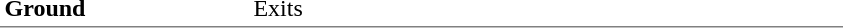<table table border=0 cellspacing=0 cellpadding=3>
<tr>
<td style="border-bottom:solid 1px gray;" width=50 rowspan=10 valign=top><strong>Ground</strong></td>
</tr>
<tr>
<td style="border-bottom:solid 1px gray;" width=100 rowspan=2 valign=top></td>
<td style="border-bottom:solid 1px gray;" width=390 rowspan=2 valign=top>Exits</td>
</tr>
</table>
